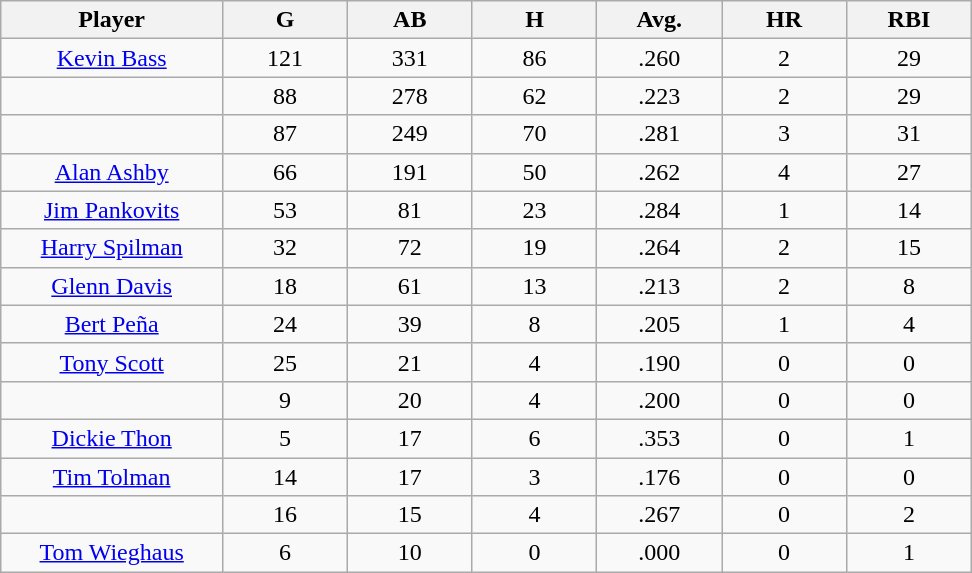<table class="wikitable sortable">
<tr>
<th bgcolor="#DDDDFF" width="16%">Player</th>
<th bgcolor="#DDDDFF" width="9%">G</th>
<th bgcolor="#DDDDFF" width="9%">AB</th>
<th bgcolor="#DDDDFF" width="9%">H</th>
<th bgcolor="#DDDDFF" width="9%">Avg.</th>
<th bgcolor="#DDDDFF" width="9%">HR</th>
<th bgcolor="#DDDDFF" width="9%">RBI</th>
</tr>
<tr align="center">
<td><a href='#'>Kevin Bass</a></td>
<td>121</td>
<td>331</td>
<td>86</td>
<td>.260</td>
<td>2</td>
<td>29</td>
</tr>
<tr align=center>
<td></td>
<td>88</td>
<td>278</td>
<td>62</td>
<td>.223</td>
<td>2</td>
<td>29</td>
</tr>
<tr align="center">
<td></td>
<td>87</td>
<td>249</td>
<td>70</td>
<td>.281</td>
<td>3</td>
<td>31</td>
</tr>
<tr align="center">
<td><a href='#'>Alan Ashby</a></td>
<td>66</td>
<td>191</td>
<td>50</td>
<td>.262</td>
<td>4</td>
<td>27</td>
</tr>
<tr align=center>
<td><a href='#'>Jim Pankovits</a></td>
<td>53</td>
<td>81</td>
<td>23</td>
<td>.284</td>
<td>1</td>
<td>14</td>
</tr>
<tr align=center>
<td><a href='#'>Harry Spilman</a></td>
<td>32</td>
<td>72</td>
<td>19</td>
<td>.264</td>
<td>2</td>
<td>15</td>
</tr>
<tr align=center>
<td><a href='#'>Glenn Davis</a></td>
<td>18</td>
<td>61</td>
<td>13</td>
<td>.213</td>
<td>2</td>
<td>8</td>
</tr>
<tr align=center>
<td><a href='#'>Bert Peña</a></td>
<td>24</td>
<td>39</td>
<td>8</td>
<td>.205</td>
<td>1</td>
<td>4</td>
</tr>
<tr align=center>
<td><a href='#'>Tony Scott</a></td>
<td>25</td>
<td>21</td>
<td>4</td>
<td>.190</td>
<td>0</td>
<td>0</td>
</tr>
<tr align=center>
<td></td>
<td>9</td>
<td>20</td>
<td>4</td>
<td>.200</td>
<td>0</td>
<td>0</td>
</tr>
<tr align="center">
<td><a href='#'>Dickie Thon</a></td>
<td>5</td>
<td>17</td>
<td>6</td>
<td>.353</td>
<td>0</td>
<td>1</td>
</tr>
<tr align=center>
<td><a href='#'>Tim Tolman</a></td>
<td>14</td>
<td>17</td>
<td>3</td>
<td>.176</td>
<td>0</td>
<td>0</td>
</tr>
<tr align=center>
<td></td>
<td>16</td>
<td>15</td>
<td>4</td>
<td>.267</td>
<td>0</td>
<td>2</td>
</tr>
<tr align="center">
<td><a href='#'>Tom Wieghaus</a></td>
<td>6</td>
<td>10</td>
<td>0</td>
<td>.000</td>
<td>0</td>
<td>1</td>
</tr>
</table>
